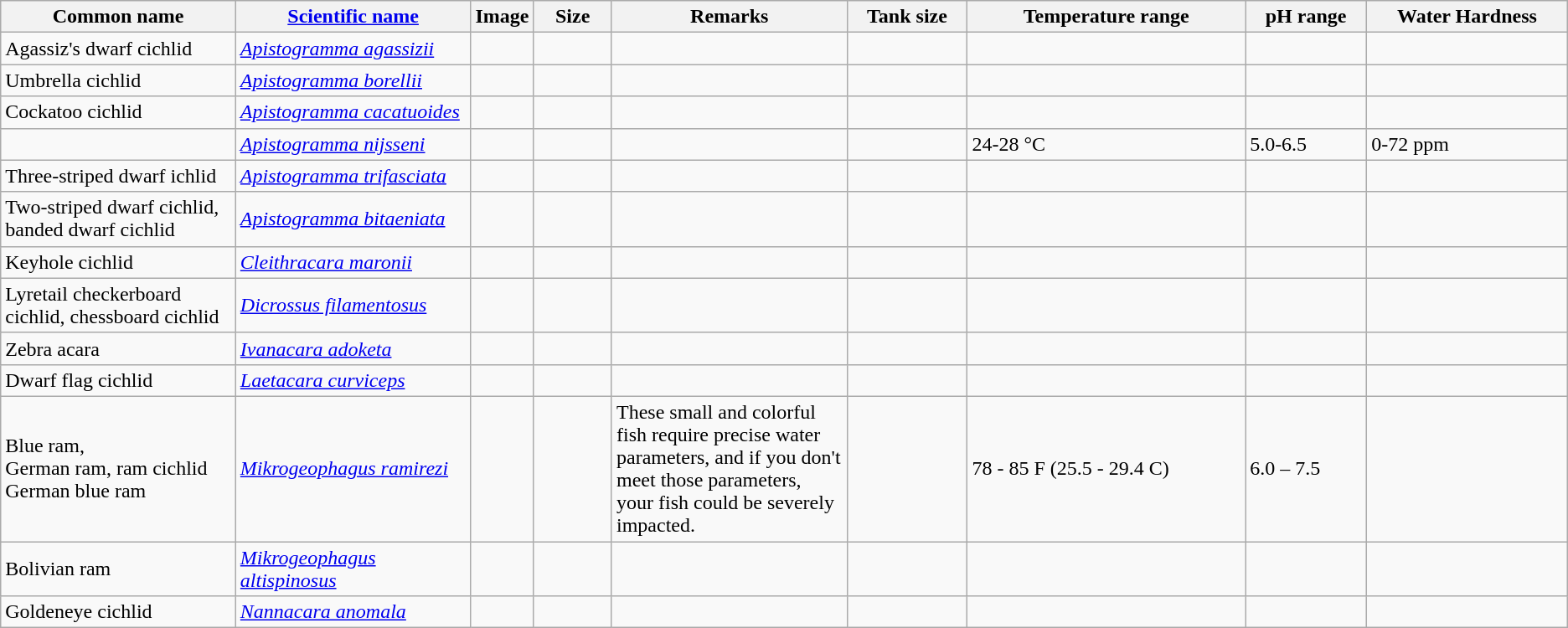<table class="wikitable sortable">
<tr>
<th width="15%">Common name</th>
<th width="15%"><a href='#'>Scientific name</a></th>
<th width="1%">Image</th>
<th width="5%">Size</th>
<th width="15%">Remarks</th>
<th>Tank size</th>
<th class="unsortable">Temperature range</th>
<th class="unsortable">pH range</th>
<th>Water Hardness</th>
</tr>
<tr>
<td>Agassiz's dwarf cichlid</td>
<td><em><a href='#'>Apistogramma agassizii</a></em></td>
<td align="center"></td>
<td align="center"></td>
<td></td>
<td></td>
<td></td>
<td></td>
<td></td>
</tr>
<tr>
<td>Umbrella cichlid</td>
<td><em><a href='#'>Apistogramma borellii</a></em></td>
<td align="center"></td>
<td align="center"></td>
<td></td>
<td></td>
<td></td>
<td></td>
<td></td>
</tr>
<tr>
<td>Cockatoo cichlid</td>
<td><em><a href='#'>Apistogramma cacatuoides</a></em></td>
<td align="center"></td>
<td align="center"></td>
<td></td>
<td></td>
<td></td>
<td></td>
<td></td>
</tr>
<tr>
<td></td>
<td><em><a href='#'>Apistogramma nijsseni</a></em></td>
<td align="center"></td>
<td align="center"></td>
<td></td>
<td></td>
<td>24-28 °C</td>
<td>5.0-6.5</td>
<td>0-72 ppm</td>
</tr>
<tr>
<td>Three-striped dwarf ichlid</td>
<td><em><a href='#'>Apistogramma trifasciata</a></em></td>
<td align="center"></td>
<td align="center"></td>
<td></td>
<td></td>
<td></td>
<td></td>
<td></td>
</tr>
<tr>
<td>Two-striped dwarf cichlid, banded dwarf cichlid</td>
<td><em><a href='#'>Apistogramma bitaeniata</a></em></td>
<td align="center"></td>
<td align="center"></td>
<td></td>
<td></td>
<td></td>
<td></td>
<td></td>
</tr>
<tr>
<td>Keyhole cichlid</td>
<td><em><a href='#'>Cleithracara maronii</a></em></td>
<td align="center"></td>
<td align="center"></td>
<td></td>
<td></td>
<td></td>
<td></td>
<td></td>
</tr>
<tr>
<td>Lyretail checkerboard cichlid, chessboard cichlid</td>
<td><em><a href='#'>Dicrossus filamentosus</a></em></td>
<td align="center"></td>
<td align="center"></td>
<td></td>
<td></td>
<td></td>
<td></td>
<td></td>
</tr>
<tr>
<td>Zebra acara</td>
<td><em><a href='#'>Ivanacara adoketa</a></em></td>
<td align="center"></td>
<td align="center"></td>
<td></td>
<td></td>
<td></td>
<td></td>
<td></td>
</tr>
<tr>
<td>Dwarf flag cichlid</td>
<td><em><a href='#'>Laetacara curviceps</a></em></td>
<td align="center"></td>
<td align="center"></td>
<td></td>
<td></td>
<td></td>
<td></td>
<td></td>
</tr>
<tr>
<td>Blue ram,<br>German ram, 
ram cichlid
German blue ram</td>
<td><em><a href='#'>Mikrogeophagus ramirezi</a></em></td>
<td align="center"></td>
<td align="center"> </td>
<td>These small and colorful fish require precise water parameters, and if you don't meet those parameters, your fish could be severely impacted.</td>
<td></td>
<td>78 - 85 F (25.5 - 29.4 C)</td>
<td>6.0 – 7.5</td>
<td></td>
</tr>
<tr>
<td>Bolivian ram</td>
<td><em><a href='#'>Mikrogeophagus altispinosus</a></em></td>
<td align="center"></td>
<td align="center"></td>
<td></td>
<td></td>
<td></td>
<td></td>
<td></td>
</tr>
<tr>
<td>Goldeneye cichlid</td>
<td><em><a href='#'>Nannacara anomala</a></em></td>
<td align="center"></td>
<td align="center"></td>
<td></td>
<td></td>
<td></td>
<td></td>
<td></td>
</tr>
</table>
